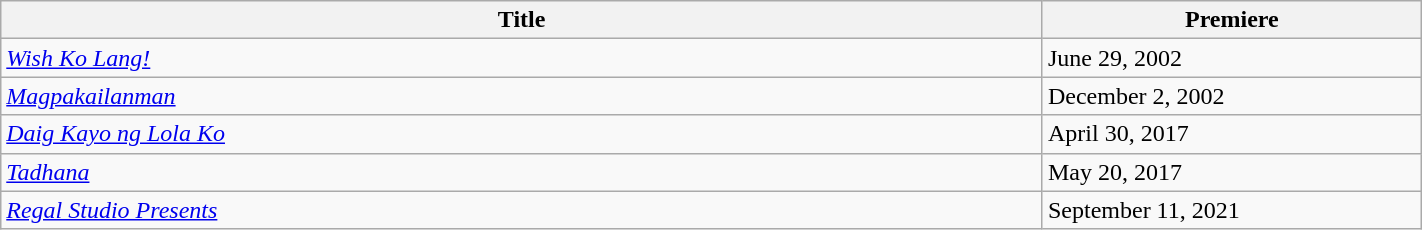<table class="wikitable sortable" width="75%">
<tr>
<th style="width:55%;">Title</th>
<th style="width:20%;">Premiere</th>
</tr>
<tr>
<td><em><a href='#'>Wish Ko Lang!</a></em></td>
<td>June 29, 2002</td>
</tr>
<tr>
<td><em><a href='#'>Magpakailanman</a></em></td>
<td>December 2, 2002</td>
</tr>
<tr>
<td><em><a href='#'>Daig Kayo ng Lola Ko</a></em></td>
<td>April 30, 2017</td>
</tr>
<tr>
<td><em><a href='#'>Tadhana</a></em></td>
<td>May 20, 2017</td>
</tr>
<tr>
<td><em><a href='#'>Regal Studio Presents</a></em></td>
<td>September 11, 2021</td>
</tr>
</table>
